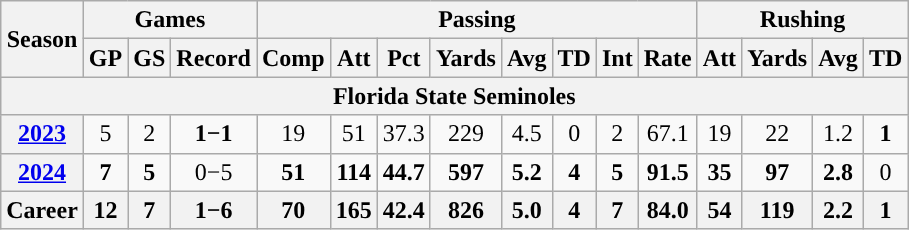<table class="wikitable" style="text-align:center;">
<tr>
<th rowspan="2">Season</th>
<th colspan="3">Games</th>
<th colspan="8">Passing</th>
<th colspan="5">Rushing</th>
</tr>
<tr>
<th>GP</th>
<th>GS</th>
<th>Record</th>
<th>Comp</th>
<th>Att</th>
<th>Pct</th>
<th>Yards</th>
<th>Avg</th>
<th>TD</th>
<th>Int</th>
<th>Rate</th>
<th>Att</th>
<th>Yards</th>
<th>Avg</th>
<th>TD</th>
</tr>
<tr>
<th colspan="16">Florida State Seminoles</th>
</tr>
<tr>
<th><a href='#'>2023</a></th>
<td>5</td>
<td>2</td>
<td><strong>1−1</strong></td>
<td>19</td>
<td>51</td>
<td>37.3</td>
<td>229</td>
<td>4.5</td>
<td>0</td>
<td>2</td>
<td>67.1</td>
<td>19</td>
<td>22</td>
<td>1.2</td>
<td><strong>1</strong></td>
</tr>
<tr>
<th><a href='#'>2024</a></th>
<td><strong>7</strong></td>
<td><strong>5</strong></td>
<td>0−5</td>
<td><strong>51</strong></td>
<td><strong>114</strong></td>
<td><strong>44.7</strong></td>
<td><strong>597</strong></td>
<td><strong>5.2</strong></td>
<td><strong>4</strong></td>
<td><strong>5</strong></td>
<td><strong>91.5</strong></td>
<td><strong>35</strong></td>
<td><strong>97</strong></td>
<td><strong>2.8</strong></td>
<td>0</td>
</tr>
<tr>
<th>Career</th>
<th>12</th>
<th>7</th>
<th>1−6</th>
<th>70</th>
<th>165</th>
<th>42.4</th>
<th>826</th>
<th>5.0</th>
<th>4</th>
<th>7</th>
<th>84.0</th>
<th>54</th>
<th>119</th>
<th>2.2</th>
<th>1</th>
</tr>
</table>
